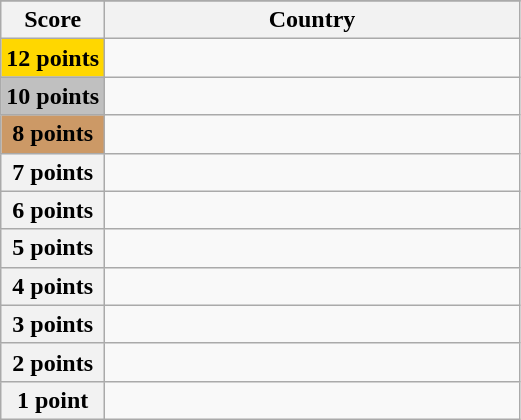<table class="wikitable">
<tr>
</tr>
<tr>
<th scope="col" width="20%">Score</th>
<th scope="col">Country</th>
</tr>
<tr>
<th scope="row" style="background:gold">12 points</th>
<td></td>
</tr>
<tr>
<th scope="row" style="background:silver">10 points</th>
<td></td>
</tr>
<tr>
<th scope="row" style="background:#CC9966">8 points</th>
<td></td>
</tr>
<tr>
<th scope="row">7 points</th>
<td></td>
</tr>
<tr>
<th scope="row">6 points</th>
<td></td>
</tr>
<tr>
<th scope="row">5 points</th>
<td></td>
</tr>
<tr>
<th scope="row">4 points</th>
<td></td>
</tr>
<tr>
<th scope="row">3 points</th>
<td></td>
</tr>
<tr>
<th scope="row">2 points</th>
<td></td>
</tr>
<tr>
<th scope="row">1 point</th>
<td></td>
</tr>
</table>
